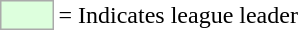<table>
<tr>
<td style="background:#DDFFDD; border:1px solid #aaa; width:2em;"></td>
<td>= Indicates league leader</td>
</tr>
</table>
